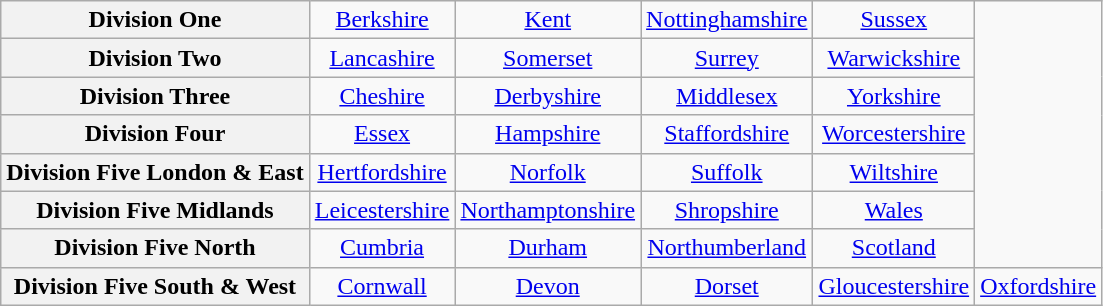<table class="wikitable" style="text-align: center" style="font-size: 95%; border: 1px #aaaaaa solid; border-collapse: collapse; clear:center;">
<tr>
<th>Division One</th>
<td><a href='#'>Berkshire</a></td>
<td><a href='#'>Kent</a></td>
<td><a href='#'>Nottinghamshire</a></td>
<td><a href='#'>Sussex</a></td>
</tr>
<tr>
<th>Division Two</th>
<td><a href='#'>Lancashire</a></td>
<td><a href='#'>Somerset</a></td>
<td><a href='#'>Surrey</a></td>
<td><a href='#'>Warwickshire</a></td>
</tr>
<tr>
<th>Division Three</th>
<td><a href='#'>Cheshire</a></td>
<td><a href='#'>Derbyshire</a></td>
<td><a href='#'>Middlesex</a></td>
<td><a href='#'>Yorkshire</a></td>
</tr>
<tr>
<th>Division Four</th>
<td><a href='#'>Essex</a></td>
<td><a href='#'>Hampshire</a></td>
<td><a href='#'>Staffordshire</a></td>
<td><a href='#'>Worcestershire</a></td>
</tr>
<tr>
<th>Division Five London & East</th>
<td><a href='#'>Hertfordshire</a></td>
<td><a href='#'>Norfolk</a></td>
<td><a href='#'>Suffolk</a></td>
<td><a href='#'>Wiltshire</a></td>
</tr>
<tr>
<th>Division Five Midlands</th>
<td><a href='#'>Leicestershire</a></td>
<td><a href='#'>Northamptonshire</a></td>
<td><a href='#'>Shropshire</a></td>
<td><a href='#'>Wales</a></td>
</tr>
<tr>
<th>Division Five North</th>
<td><a href='#'>Cumbria</a></td>
<td><a href='#'>Durham</a></td>
<td><a href='#'>Northumberland</a></td>
<td><a href='#'>Scotland</a></td>
</tr>
<tr>
<th>Division Five South & West</th>
<td><a href='#'>Cornwall</a></td>
<td><a href='#'>Devon</a></td>
<td><a href='#'>Dorset</a></td>
<td><a href='#'>Gloucestershire</a></td>
<td><a href='#'>Oxfordshire</a></td>
</tr>
</table>
